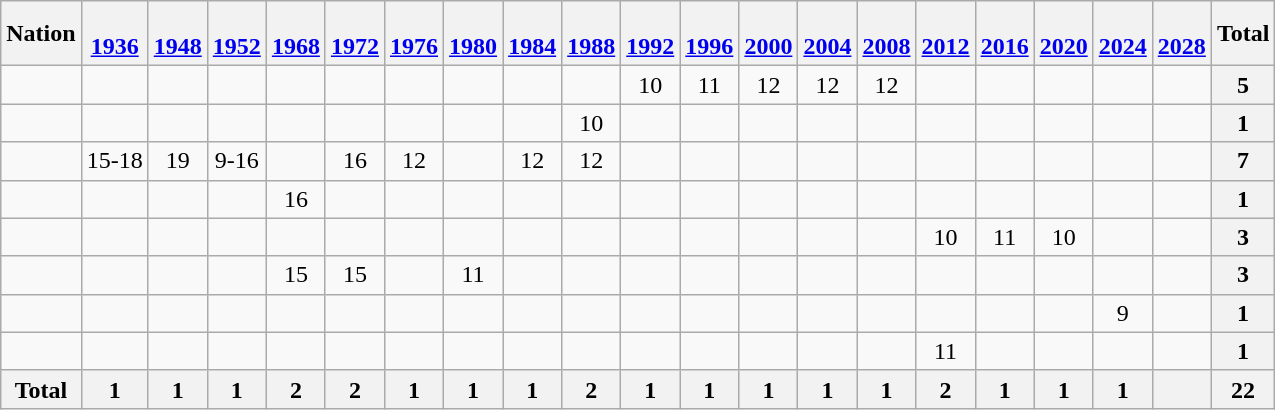<table class="wikitable" style="text-align:center;">
<tr>
<th>Nation</th>
<th><br><a href='#'>1936</a></th>
<th><br><a href='#'>1948</a></th>
<th><br><a href='#'>1952</a></th>
<th><br><a href='#'>1968</a></th>
<th><br><a href='#'>1972</a></th>
<th><br> <a href='#'>1976</a></th>
<th><br><a href='#'>1980</a></th>
<th><br><a href='#'>1984</a></th>
<th><br><a href='#'>1988</a></th>
<th><br><a href='#'>1992</a></th>
<th><br><a href='#'>1996</a></th>
<th><br><a href='#'>2000</a></th>
<th><br><a href='#'>2004</a></th>
<th><br><a href='#'>2008</a></th>
<th><br><a href='#'>2012</a></th>
<th><br><a href='#'>2016</a></th>
<th><br><a href='#'>2020</a></th>
<th><br><a href='#'>2024</a></th>
<th><br><a href='#'>2028</a></th>
<th>Total</th>
</tr>
<tr>
<td align=left></td>
<td></td>
<td></td>
<td></td>
<td></td>
<td></td>
<td></td>
<td></td>
<td></td>
<td></td>
<td>10</td>
<td>11</td>
<td>12</td>
<td>12</td>
<td>12</td>
<td></td>
<td></td>
<td></td>
<td></td>
<td></td>
<th>5</th>
</tr>
<tr>
<td align=left></td>
<td></td>
<td></td>
<td></td>
<td></td>
<td></td>
<td></td>
<td></td>
<td></td>
<td>10</td>
<td></td>
<td></td>
<td></td>
<td></td>
<td></td>
<td></td>
<td></td>
<td></td>
<td></td>
<td></td>
<th>1</th>
</tr>
<tr>
<td align=left></td>
<td>15-18</td>
<td>19</td>
<td>9-16</td>
<td></td>
<td>16</td>
<td>12</td>
<td></td>
<td>12</td>
<td>12</td>
<td></td>
<td></td>
<td></td>
<td></td>
<td></td>
<td></td>
<td></td>
<td></td>
<td></td>
<td></td>
<th>7</th>
</tr>
<tr>
<td align=left></td>
<td></td>
<td></td>
<td></td>
<td>16</td>
<td></td>
<td></td>
<td></td>
<td></td>
<td></td>
<td></td>
<td></td>
<td></td>
<td></td>
<td></td>
<td></td>
<td></td>
<td></td>
<td></td>
<td></td>
<th>1</th>
</tr>
<tr>
<td align=left></td>
<td></td>
<td></td>
<td></td>
<td></td>
<td></td>
<td></td>
<td></td>
<td></td>
<td></td>
<td></td>
<td></td>
<td></td>
<td></td>
<td></td>
<td>10</td>
<td>11</td>
<td>10</td>
<td></td>
<td></td>
<th>3</th>
</tr>
<tr>
<td align=left></td>
<td></td>
<td></td>
<td></td>
<td>15</td>
<td>15</td>
<td></td>
<td>11</td>
<td></td>
<td></td>
<td></td>
<td></td>
<td></td>
<td></td>
<td></td>
<td></td>
<td></td>
<td></td>
<td></td>
<td></td>
<th>3</th>
</tr>
<tr>
<td align=left></td>
<td></td>
<td></td>
<td></td>
<td></td>
<td></td>
<td></td>
<td></td>
<td></td>
<td></td>
<td></td>
<td></td>
<td></td>
<td></td>
<td></td>
<td></td>
<td></td>
<td></td>
<td>9</td>
<td></td>
<th>1</th>
</tr>
<tr>
<td align=left></td>
<td></td>
<td></td>
<td></td>
<td></td>
<td></td>
<td></td>
<td></td>
<td></td>
<td></td>
<td></td>
<td></td>
<td></td>
<td></td>
<td></td>
<td>11</td>
<td></td>
<td></td>
<td></td>
<td></td>
<th>1</th>
</tr>
<tr>
<th align=left>Total</th>
<th>1</th>
<th>1</th>
<th>1</th>
<th>2</th>
<th>2</th>
<th>1</th>
<th>1</th>
<th>1</th>
<th>2</th>
<th>1</th>
<th>1</th>
<th>1</th>
<th>1</th>
<th>1</th>
<th>2</th>
<th>1</th>
<th>1</th>
<th>1</th>
<th></th>
<th>22</th>
</tr>
</table>
